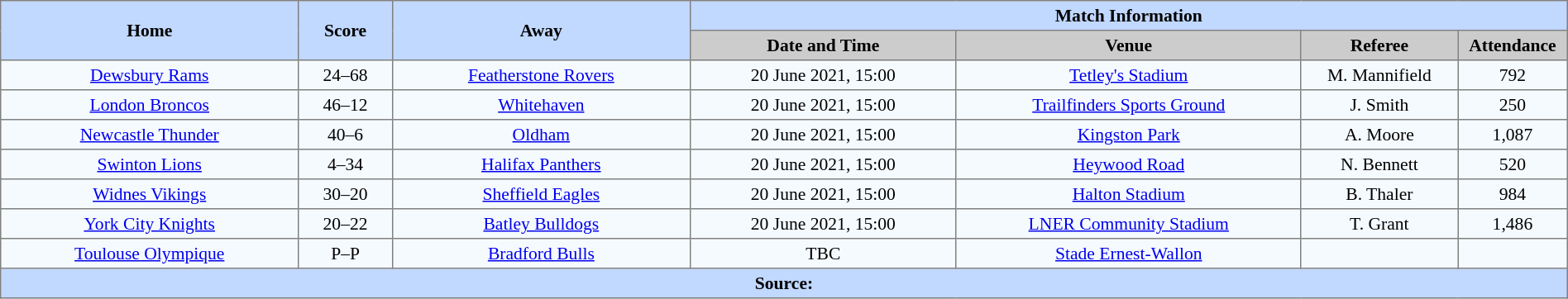<table border=1 style="border-collapse:collapse; font-size:90%; text-align:center;" cellpadding=3 cellspacing=0 width=100%>
<tr style="background:#c1d8ff;">
<th scope="col" rowspan=2 width=19%>Home</th>
<th scope="col" rowspan=2 width=6%>Score</th>
<th scope="col" rowspan=2 width=19%>Away</th>
<th colspan=6>Match Information</th>
</tr>
<tr style="background:#cccccc;">
<th scope="col" width=17%>Date and Time</th>
<th scope="col" width=22%>Venue</th>
<th scope="col" width=10%>Referee</th>
<th scope="col" width=7%>Attendance</th>
</tr>
<tr style="background:#f5faff;">
<td> <a href='#'>Dewsbury Rams</a></td>
<td>24–68</td>
<td> <a href='#'>Featherstone Rovers</a></td>
<td>20 June 2021, 15:00</td>
<td><a href='#'>Tetley's Stadium</a></td>
<td>M. Mannifield</td>
<td>792</td>
</tr>
<tr style="background:#f5faff;">
<td> <a href='#'>London Broncos</a></td>
<td>46–12</td>
<td> <a href='#'>Whitehaven</a></td>
<td>20 June 2021, 15:00</td>
<td><a href='#'>Trailfinders Sports Ground</a></td>
<td>J. Smith</td>
<td>250</td>
</tr>
<tr style="background:#f5faff;">
<td> <a href='#'>Newcastle Thunder</a></td>
<td>40–6</td>
<td> <a href='#'>Oldham</a></td>
<td>20 June 2021, 15:00</td>
<td><a href='#'>Kingston Park</a></td>
<td>A. Moore</td>
<td>1,087</td>
</tr>
<tr style="background:#f5faff;">
<td> <a href='#'>Swinton Lions</a></td>
<td>4–34</td>
<td> <a href='#'>Halifax Panthers</a></td>
<td>20 June 2021, 15:00</td>
<td><a href='#'>Heywood Road</a></td>
<td>N. Bennett</td>
<td>520</td>
</tr>
<tr style="background:#f5faff;">
<td> <a href='#'>Widnes Vikings</a></td>
<td>30–20</td>
<td> <a href='#'>Sheffield Eagles</a></td>
<td>20 June 2021, 15:00</td>
<td><a href='#'>Halton Stadium</a></td>
<td>B. Thaler</td>
<td>984</td>
</tr>
<tr style="background:#f5faff;">
<td> <a href='#'>York City Knights</a></td>
<td>20–22</td>
<td> <a href='#'>Batley Bulldogs</a></td>
<td>20 June 2021, 15:00</td>
<td><a href='#'>LNER Community Stadium</a></td>
<td>T. Grant</td>
<td>1,486</td>
</tr>
<tr style="background:#f5faff;">
<td> <a href='#'>Toulouse Olympique</a></td>
<td>P–P</td>
<td> <a href='#'>Bradford Bulls</a></td>
<td>TBC</td>
<td><a href='#'>Stade Ernest-Wallon</a></td>
<td></td>
<td></td>
</tr>
<tr style="background:#c1d8ff;">
<th colspan=7>Source:</th>
</tr>
</table>
